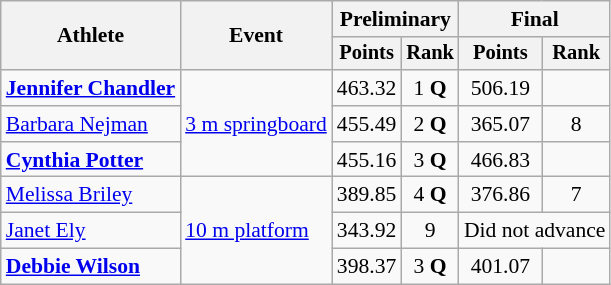<table class=wikitable style=font-size:90%;text-align:center>
<tr>
<th rowspan=2>Athlete</th>
<th rowspan=2>Event</th>
<th colspan=2>Preliminary</th>
<th colspan=2>Final</th>
</tr>
<tr style=font-size:95%>
<th>Points</th>
<th>Rank</th>
<th>Points</th>
<th>Rank</th>
</tr>
<tr>
<td align=left><strong><a href='#'>Jennifer Chandler</a></strong></td>
<td align=left rowspan=3><a href='#'>3 m springboard</a></td>
<td>463.32</td>
<td>1 <strong>Q</strong></td>
<td>506.19</td>
<td></td>
</tr>
<tr>
<td align=left><a href='#'>Barbara Nejman</a></td>
<td>455.49</td>
<td>2 <strong>Q</strong></td>
<td>365.07</td>
<td>8</td>
</tr>
<tr>
<td align=left><strong><a href='#'>Cynthia Potter</a></strong></td>
<td>455.16</td>
<td>3 <strong>Q</strong></td>
<td>466.83</td>
<td></td>
</tr>
<tr>
<td align=left><a href='#'>Melissa Briley</a></td>
<td align=left rowspan=3><a href='#'>10 m platform</a></td>
<td>389.85</td>
<td>4 <strong>Q</strong></td>
<td>376.86</td>
<td>7</td>
</tr>
<tr>
<td align=left><a href='#'>Janet Ely</a></td>
<td>343.92</td>
<td>9</td>
<td colspan=2>Did not advance</td>
</tr>
<tr>
<td align=left><strong><a href='#'>Debbie Wilson</a></strong></td>
<td>398.37</td>
<td>3 <strong>Q</strong></td>
<td>401.07</td>
<td></td>
</tr>
</table>
